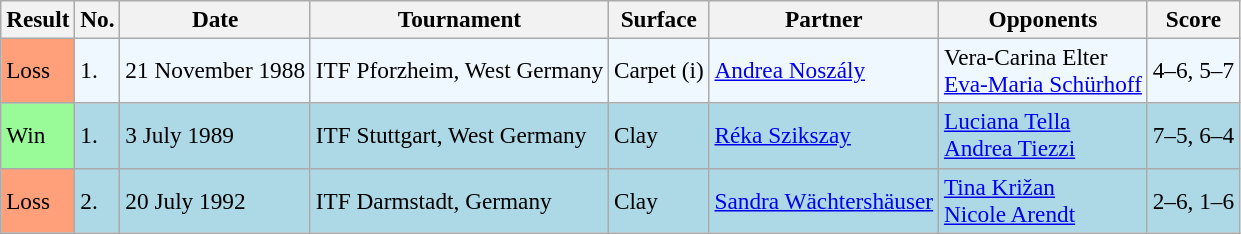<table class="sortable wikitable" style=font-size:97%>
<tr>
<th>Result</th>
<th>No.</th>
<th>Date</th>
<th>Tournament</th>
<th>Surface</th>
<th>Partner</th>
<th>Opponents</th>
<th class="unsortable">Score</th>
</tr>
<tr style="background:#f0f8ff;">
<td style="background:#ffa07a;">Loss</td>
<td>1.</td>
<td>21 November 1988</td>
<td>ITF Pforzheim, West Germany</td>
<td>Carpet (i)</td>
<td> <a href='#'>Andrea Noszály</a></td>
<td> Vera-Carina Elter <br>  <a href='#'>Eva-Maria Schürhoff</a></td>
<td>4–6, 5–7</td>
</tr>
<tr style="background:lightblue;">
<td style="background:#98fb98;">Win</td>
<td>1.</td>
<td>3 July 1989</td>
<td>ITF Stuttgart, West Germany</td>
<td>Clay</td>
<td> <a href='#'>Réka Szikszay</a></td>
<td> <a href='#'>Luciana Tella</a> <br>  <a href='#'>Andrea Tiezzi</a></td>
<td>7–5, 6–4</td>
</tr>
<tr style="background:lightblue;">
<td style="background:#ffa07a;">Loss</td>
<td>2.</td>
<td>20 July 1992</td>
<td>ITF Darmstadt, Germany</td>
<td>Clay</td>
<td> <a href='#'>Sandra Wächtershäuser</a></td>
<td> <a href='#'>Tina Križan</a> <br>  <a href='#'>Nicole Arendt</a></td>
<td>2–6, 1–6</td>
</tr>
</table>
